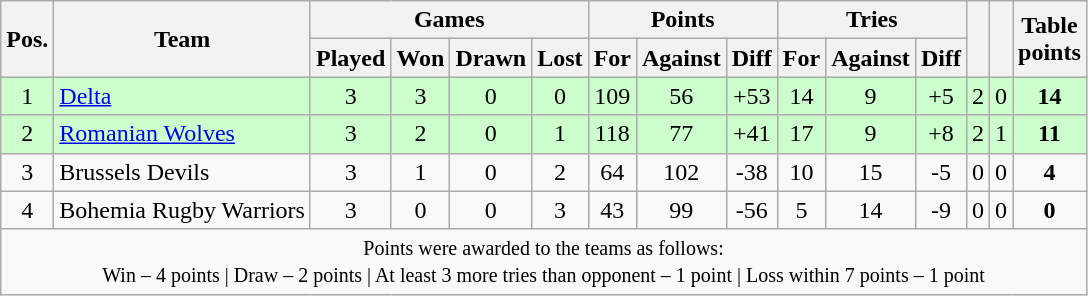<table class="wikitable" style="text-align:center">
<tr>
<th rowspan="2">Pos.</th>
<th rowspan="2">Team</th>
<th colspan="4">Games</th>
<th colspan="3">Points</th>
<th colspan="3">Tries</th>
<th rowspan="2"></th>
<th rowspan="2"></th>
<th rowspan="2">Table<br>points</th>
</tr>
<tr>
<th>Played</th>
<th>Won</th>
<th>Drawn</th>
<th>Lost</th>
<th>For</th>
<th>Against</th>
<th>Diff</th>
<th>For</th>
<th>Against</th>
<th>Diff</th>
</tr>
<tr bgcolor="#ccffcc">
<td>1</td>
<td style="text-align:left"> <a href='#'>Delta</a></td>
<td>3</td>
<td>3</td>
<td>0</td>
<td>0</td>
<td>109</td>
<td>56</td>
<td>+53</td>
<td>14</td>
<td>9</td>
<td>+5</td>
<td>2</td>
<td>0</td>
<td><strong>14</strong></td>
</tr>
<tr bgcolor="#ccffcc">
<td>2</td>
<td style="text-align:left"> <a href='#'>Romanian Wolves</a></td>
<td>3</td>
<td>2</td>
<td>0</td>
<td>1</td>
<td>118</td>
<td>77</td>
<td>+41</td>
<td>17</td>
<td>9</td>
<td>+8</td>
<td>2</td>
<td>1</td>
<td><strong>11</strong></td>
</tr>
<tr>
<td>3</td>
<td style="text-align:left"> Brussels Devils</td>
<td>3</td>
<td>1</td>
<td>0</td>
<td>2</td>
<td>64</td>
<td>102</td>
<td>-38</td>
<td>10</td>
<td>15</td>
<td>-5</td>
<td>0</td>
<td>0</td>
<td><strong>4</strong></td>
</tr>
<tr>
<td>4</td>
<td style="text-align:left"> Bohemia Rugby Warriors</td>
<td>3</td>
<td>0</td>
<td>0</td>
<td>3</td>
<td>43</td>
<td>99</td>
<td>-56</td>
<td>5</td>
<td>14</td>
<td>-9</td>
<td>0</td>
<td>0</td>
<td><strong>0</strong></td>
</tr>
<tr>
<td colspan="100%" style="text-align:center"><small>Points were awarded to the teams as follows:<br>Win – 4 points | Draw – 2 points | At least 3 more tries than opponent – 1 point | Loss within 7 points – 1 point</small></td>
</tr>
</table>
